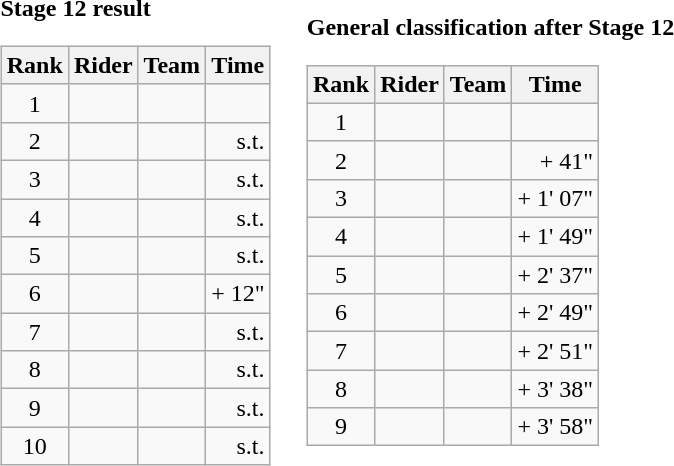<table>
<tr>
<td><strong>Stage 12 result</strong><br><table class="wikitable">
<tr>
<th scope="col">Rank</th>
<th scope="col">Rider</th>
<th scope="col">Team</th>
<th scope="col">Time</th>
</tr>
<tr>
<td style="text-align:center;">1</td>
<td></td>
<td></td>
<td style="text-align:right;"></td>
</tr>
<tr>
<td style="text-align:center;">2</td>
<td></td>
<td></td>
<td style="text-align:right;">s.t.</td>
</tr>
<tr>
<td style="text-align:center;">3</td>
<td></td>
<td></td>
<td style="text-align:right;">s.t.</td>
</tr>
<tr>
<td style="text-align:center;">4</td>
<td></td>
<td></td>
<td style="text-align:right;">s.t.</td>
</tr>
<tr>
<td style="text-align:center;">5</td>
<td></td>
<td></td>
<td style="text-align:right;">s.t.</td>
</tr>
<tr>
<td style="text-align:center;">6</td>
<td></td>
<td></td>
<td style="text-align:right;">+ 12"</td>
</tr>
<tr>
<td style="text-align:center;">7</td>
<td></td>
<td></td>
<td style="text-align:right;">s.t.</td>
</tr>
<tr>
<td style="text-align:center;">8</td>
<td></td>
<td></td>
<td style="text-align:right;">s.t.</td>
</tr>
<tr>
<td style="text-align:center;">9</td>
<td></td>
<td></td>
<td style="text-align:right;">s.t.</td>
</tr>
<tr>
<td style="text-align:center;">10</td>
<td></td>
<td></td>
<td style="text-align:right;">s.t.</td>
</tr>
</table>
</td>
<td></td>
<td><strong>General classification after Stage 12</strong><br><table class="wikitable">
<tr>
<th scope="col">Rank</th>
<th scope="col">Rider</th>
<th scope="col">Team</th>
<th scope="col">Time</th>
</tr>
<tr>
<td style="text-align:center;">1</td>
<td></td>
<td></td>
<td style="text-align:right;"></td>
</tr>
<tr>
<td style="text-align:center;">2</td>
<td></td>
<td></td>
<td style="text-align:right;">+ 41"</td>
</tr>
<tr>
<td style="text-align:center;">3</td>
<td></td>
<td></td>
<td style="text-align:right;">+ 1' 07"</td>
</tr>
<tr>
<td style="text-align:center;">4</td>
<td></td>
<td></td>
<td style="text-align:right;">+ 1' 49"</td>
</tr>
<tr>
<td style="text-align:center;">5</td>
<td></td>
<td></td>
<td style="text-align:right;">+ 2' 37"</td>
</tr>
<tr>
<td style="text-align:center;">6</td>
<td></td>
<td></td>
<td style="text-align:right;">+ 2' 49"</td>
</tr>
<tr>
<td style="text-align:center;">7</td>
<td></td>
<td></td>
<td style="text-align:right;">+ 2' 51"</td>
</tr>
<tr>
<td style="text-align:center;">8</td>
<td></td>
<td></td>
<td style="text-align:right;">+ 3' 38"</td>
</tr>
<tr>
<td style="text-align:center;">9</td>
<td></td>
<td></td>
<td style="text-align:right;">+ 3' 58"</td>
</tr>
</table>
</td>
</tr>
</table>
